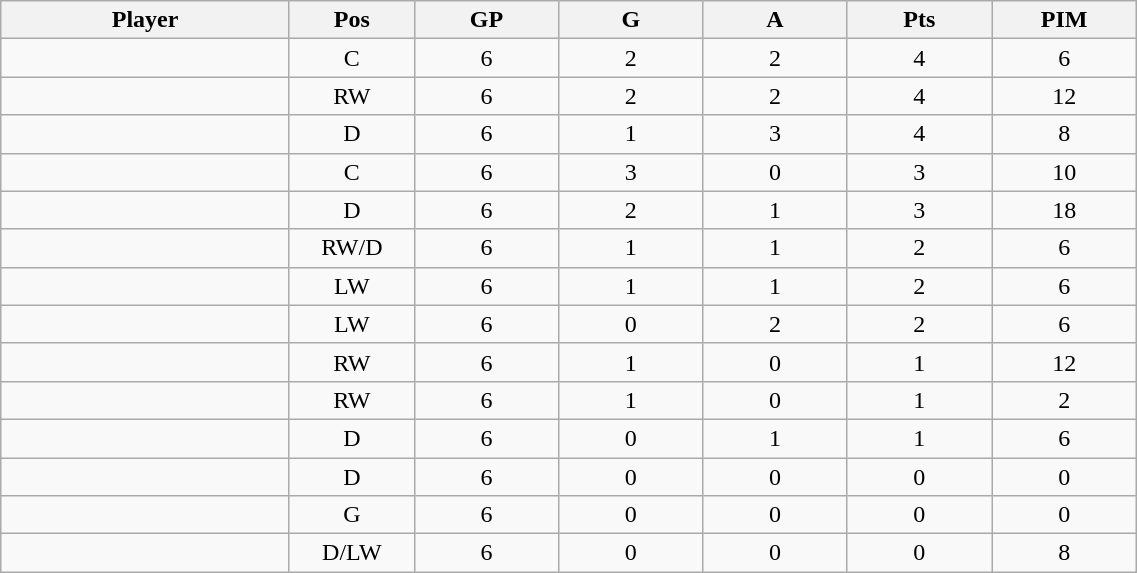<table class="wikitable sortable" width="60%">
<tr ALIGN="center">
<th bgcolor="#DDDDFF" width="10%">Player</th>
<th bgcolor="#DDDDFF" width="3%" title="Position">Pos</th>
<th bgcolor="#DDDDFF" width="5%" title="Games played">GP</th>
<th bgcolor="#DDDDFF" width="5%" title="Goals">G</th>
<th bgcolor="#DDDDFF" width="5%" title="Assists">A</th>
<th bgcolor="#DDDDFF" width="5%" title="Points">Pts</th>
<th bgcolor="#DDDDFF" width="5%" title="Penalties in Minutes">PIM</th>
</tr>
<tr align="center">
<td align="right"></td>
<td>C</td>
<td>6</td>
<td>2</td>
<td>2</td>
<td>4</td>
<td>6</td>
</tr>
<tr align="center">
<td align="right"></td>
<td>RW</td>
<td>6</td>
<td>2</td>
<td>2</td>
<td>4</td>
<td>12</td>
</tr>
<tr align="center">
<td align="right"></td>
<td>D</td>
<td>6</td>
<td>1</td>
<td>3</td>
<td>4</td>
<td>8</td>
</tr>
<tr align="center">
<td align="right"></td>
<td>C</td>
<td>6</td>
<td>3</td>
<td>0</td>
<td>3</td>
<td>10</td>
</tr>
<tr align="center">
<td align="right"></td>
<td>D</td>
<td>6</td>
<td>2</td>
<td>1</td>
<td>3</td>
<td>18</td>
</tr>
<tr align="center">
<td align="right"></td>
<td>RW/D</td>
<td>6</td>
<td>1</td>
<td>1</td>
<td>2</td>
<td>6</td>
</tr>
<tr align="center">
<td align="right"></td>
<td>LW</td>
<td>6</td>
<td>1</td>
<td>1</td>
<td>2</td>
<td>6</td>
</tr>
<tr align="center">
<td align="right"></td>
<td>LW</td>
<td>6</td>
<td>0</td>
<td>2</td>
<td>2</td>
<td>6</td>
</tr>
<tr align="center">
<td align="right"></td>
<td>RW</td>
<td>6</td>
<td>1</td>
<td>0</td>
<td>1</td>
<td>12</td>
</tr>
<tr align="center">
<td align="right"></td>
<td>RW</td>
<td>6</td>
<td>1</td>
<td>0</td>
<td>1</td>
<td>2</td>
</tr>
<tr align="center">
<td align="right"></td>
<td>D</td>
<td>6</td>
<td>0</td>
<td>1</td>
<td>1</td>
<td>6</td>
</tr>
<tr align="center">
<td align="right"></td>
<td>D</td>
<td>6</td>
<td>0</td>
<td>0</td>
<td>0</td>
<td>0</td>
</tr>
<tr align="center">
<td align="right"></td>
<td>G</td>
<td>6</td>
<td>0</td>
<td>0</td>
<td>0</td>
<td>0</td>
</tr>
<tr align="center">
<td align="right"></td>
<td>D/LW</td>
<td>6</td>
<td>0</td>
<td>0</td>
<td>0</td>
<td>8</td>
</tr>
</table>
